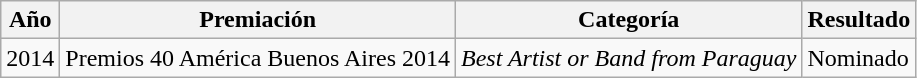<table class="wikitable">
<tr>
<th>Año</th>
<th>Premiación</th>
<th>Categoría</th>
<th>Resultado</th>
</tr>
<tr>
<td rowspan="13">2014</td>
<td rowspan="4">Premios 40 América Buenos Aires 2014</td>
<td><em>Best Artist or Band from Paraguay</em></td>
<td rowspan="">Nominado</td>
</tr>
</table>
